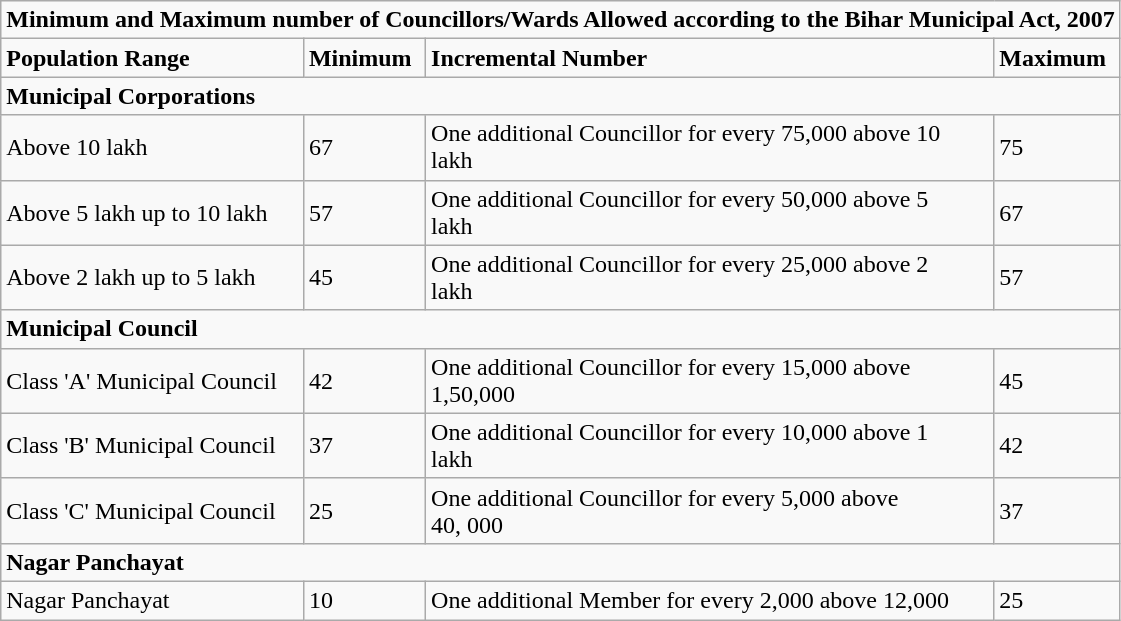<table class="wikitable">
<tr>
<td colspan="4"><strong>Minimum and Maximum number of Councillors/Wards Allowed according to the Bihar Municipal Act, 2007</strong></td>
</tr>
<tr>
<td><strong>Population Range</strong></td>
<td><strong>Minimum</strong></td>
<td><strong>Incremental Number</strong></td>
<td><strong>Maximum</strong></td>
</tr>
<tr>
<td colspan="4"><strong>Municipal Corporations</strong></td>
</tr>
<tr>
<td>Above 10 lakh</td>
<td>67</td>
<td>One additional Councillor for every 75,000 above 10<br>lakh</td>
<td>75</td>
</tr>
<tr>
<td>Above 5 lakh up to 10 lakh</td>
<td>57</td>
<td>One additional Councillor for every 50,000 above 5<br>lakh</td>
<td>67</td>
</tr>
<tr>
<td>Above 2 lakh up to 5 lakh</td>
<td>45</td>
<td>One additional Councillor for every 25,000 above 2<br>lakh</td>
<td>57</td>
</tr>
<tr>
<td colspan="4"><strong>Municipal Council</strong></td>
</tr>
<tr>
<td>Class 'A' Municipal Council</td>
<td>42</td>
<td>One additional Councillor for every 15,000 above<br>1,50,000</td>
<td>45</td>
</tr>
<tr>
<td>Class 'B' Municipal Council</td>
<td>37</td>
<td>One additional Councillor for every 10,000 above 1<br>lakh</td>
<td>42</td>
</tr>
<tr>
<td>Class 'C' Municipal Council</td>
<td>25</td>
<td>One additional Councillor for every 5,000 above<br>40, 000</td>
<td>37</td>
</tr>
<tr>
<td colspan="4"><strong>Nagar Panchayat</strong></td>
</tr>
<tr>
<td>Nagar Panchayat</td>
<td>10</td>
<td>One additional Member for every 2,000 above 12,000</td>
<td>25</td>
</tr>
</table>
